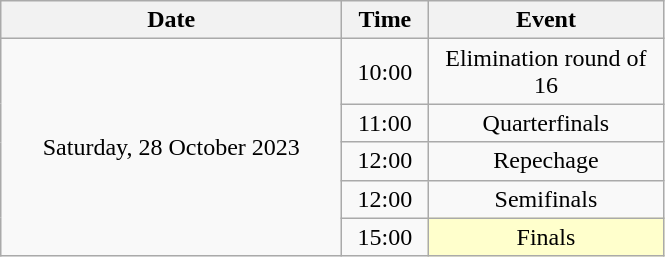<table class = "wikitable" style="text-align:center;">
<tr>
<th width=220>Date</th>
<th width=50>Time</th>
<th width=150>Event</th>
</tr>
<tr>
<td rowspan=5>Saturday, 28 October 2023</td>
<td>10:00</td>
<td>Elimination round of 16</td>
</tr>
<tr>
<td>11:00</td>
<td>Quarterfinals</td>
</tr>
<tr>
<td>12:00</td>
<td>Repechage</td>
</tr>
<tr>
<td>12:00</td>
<td>Semifinals</td>
</tr>
<tr>
<td>15:00</td>
<td bgcolor=ffffcc>Finals</td>
</tr>
</table>
